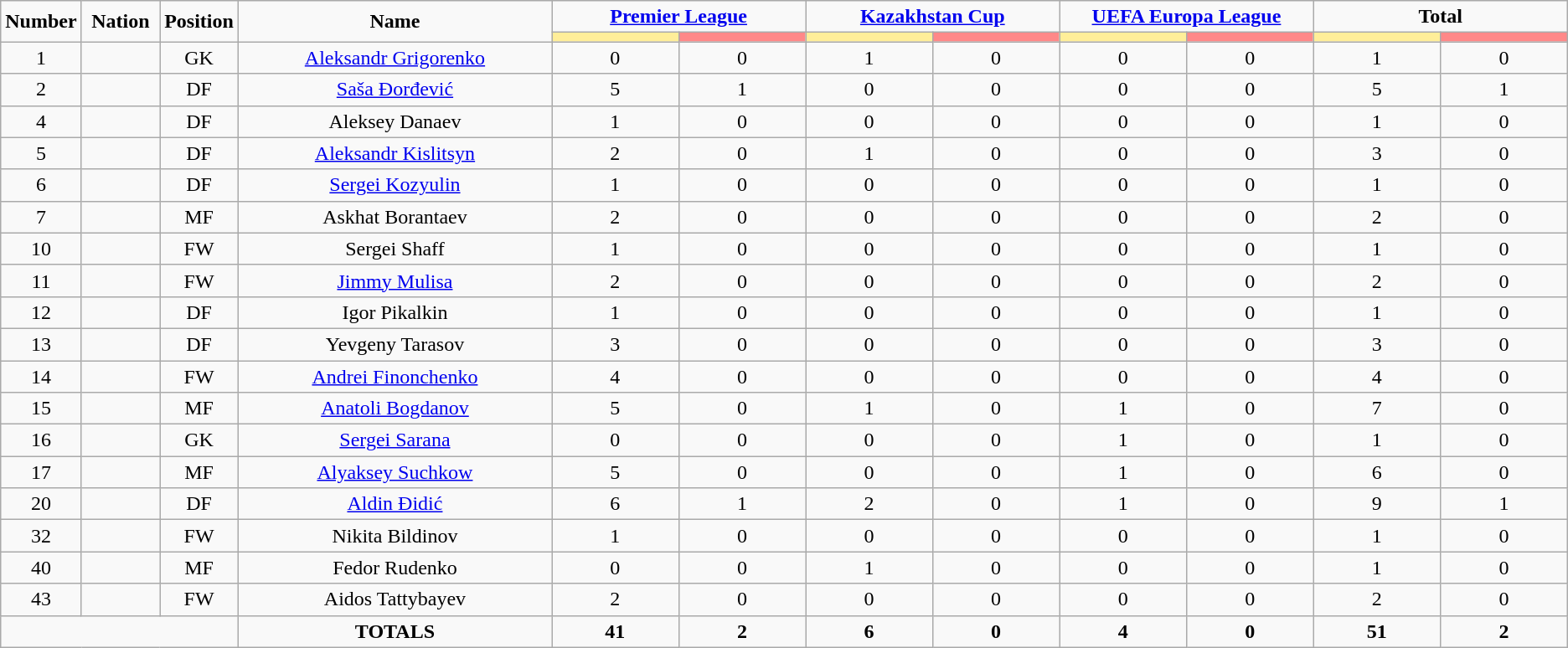<table class="wikitable" style="text-align:center;">
<tr>
<td rowspan="2"  style="width:5%; text-align:center;"><strong>Number</strong></td>
<td rowspan="2"  style="width:5%; text-align:center;"><strong>Nation</strong></td>
<td rowspan="2"  style="width:5%; text-align:center;"><strong>Position</strong></td>
<td rowspan="2"  style="width:20%; text-align:center;"><strong>Name</strong></td>
<td colspan="2" style="text-align:center;"><strong><a href='#'>Premier League</a></strong></td>
<td colspan="2" style="text-align:center;"><strong><a href='#'>Kazakhstan Cup</a></strong></td>
<td colspan="2" style="text-align:center;"><strong><a href='#'>UEFA Europa League</a></strong></td>
<td colspan="2" style="text-align:center;"><strong>Total</strong></td>
</tr>
<tr>
<th style="width:60px; background:#fe9;"></th>
<th style="width:60px; background:#ff8888;"></th>
<th style="width:60px; background:#fe9;"></th>
<th style="width:60px; background:#ff8888;"></th>
<th style="width:60px; background:#fe9;"></th>
<th style="width:60px; background:#ff8888;"></th>
<th style="width:60px; background:#fe9;"></th>
<th style="width:60px; background:#ff8888;"></th>
</tr>
<tr>
<td>1</td>
<td></td>
<td>GK</td>
<td><a href='#'>Aleksandr Grigorenko</a></td>
<td>0</td>
<td>0</td>
<td>1</td>
<td>0</td>
<td>0</td>
<td>0</td>
<td>1</td>
<td>0</td>
</tr>
<tr>
<td>2</td>
<td></td>
<td>DF</td>
<td><a href='#'>Saša Đorđević</a></td>
<td>5</td>
<td>1</td>
<td>0</td>
<td>0</td>
<td>0</td>
<td>0</td>
<td>5</td>
<td>1</td>
</tr>
<tr>
<td>4</td>
<td></td>
<td>DF</td>
<td>Aleksey Danaev</td>
<td>1</td>
<td>0</td>
<td>0</td>
<td>0</td>
<td>0</td>
<td>0</td>
<td>1</td>
<td>0</td>
</tr>
<tr>
<td>5</td>
<td></td>
<td>DF</td>
<td><a href='#'>Aleksandr Kislitsyn</a></td>
<td>2</td>
<td>0</td>
<td>1</td>
<td>0</td>
<td>0</td>
<td>0</td>
<td>3</td>
<td>0</td>
</tr>
<tr>
<td>6</td>
<td></td>
<td>DF</td>
<td><a href='#'>Sergei Kozyulin</a></td>
<td>1</td>
<td>0</td>
<td>0</td>
<td>0</td>
<td>0</td>
<td>0</td>
<td>1</td>
<td>0</td>
</tr>
<tr>
<td>7</td>
<td></td>
<td>MF</td>
<td>Askhat Borantaev</td>
<td>2</td>
<td>0</td>
<td>0</td>
<td>0</td>
<td>0</td>
<td>0</td>
<td>2</td>
<td>0</td>
</tr>
<tr>
<td>10</td>
<td></td>
<td>FW</td>
<td>Sergei Shaff</td>
<td>1</td>
<td>0</td>
<td>0</td>
<td>0</td>
<td>0</td>
<td>0</td>
<td>1</td>
<td>0</td>
</tr>
<tr>
<td>11</td>
<td></td>
<td>FW</td>
<td><a href='#'>Jimmy Mulisa</a></td>
<td>2</td>
<td>0</td>
<td>0</td>
<td>0</td>
<td>0</td>
<td>0</td>
<td>2</td>
<td>0</td>
</tr>
<tr>
<td>12</td>
<td></td>
<td>DF</td>
<td>Igor Pikalkin</td>
<td>1</td>
<td>0</td>
<td>0</td>
<td>0</td>
<td>0</td>
<td>0</td>
<td>1</td>
<td>0</td>
</tr>
<tr>
<td>13</td>
<td></td>
<td>DF</td>
<td>Yevgeny Tarasov</td>
<td>3</td>
<td>0</td>
<td>0</td>
<td>0</td>
<td>0</td>
<td>0</td>
<td>3</td>
<td>0</td>
</tr>
<tr>
<td>14</td>
<td></td>
<td>FW</td>
<td><a href='#'>Andrei Finonchenko</a></td>
<td>4</td>
<td>0</td>
<td>0</td>
<td>0</td>
<td>0</td>
<td>0</td>
<td>4</td>
<td>0</td>
</tr>
<tr>
<td>15</td>
<td></td>
<td>MF</td>
<td><a href='#'>Anatoli Bogdanov</a></td>
<td>5</td>
<td>0</td>
<td>1</td>
<td>0</td>
<td>1</td>
<td>0</td>
<td>7</td>
<td>0</td>
</tr>
<tr>
<td>16</td>
<td></td>
<td>GK</td>
<td><a href='#'>Sergei Sarana</a></td>
<td>0</td>
<td>0</td>
<td>0</td>
<td>0</td>
<td>1</td>
<td>0</td>
<td>1</td>
<td>0</td>
</tr>
<tr>
<td>17</td>
<td></td>
<td>MF</td>
<td><a href='#'>Alyaksey Suchkow</a></td>
<td>5</td>
<td>0</td>
<td>0</td>
<td>0</td>
<td>1</td>
<td>0</td>
<td>6</td>
<td>0</td>
</tr>
<tr>
<td>20</td>
<td></td>
<td>DF</td>
<td><a href='#'>Aldin Đidić</a></td>
<td>6</td>
<td>1</td>
<td>2</td>
<td>0</td>
<td>1</td>
<td>0</td>
<td>9</td>
<td>1</td>
</tr>
<tr>
<td>32</td>
<td></td>
<td>FW</td>
<td>Nikita Bildinov</td>
<td>1</td>
<td>0</td>
<td>0</td>
<td>0</td>
<td>0</td>
<td>0</td>
<td>1</td>
<td>0</td>
</tr>
<tr>
<td>40</td>
<td></td>
<td>MF</td>
<td>Fedor Rudenko</td>
<td>0</td>
<td>0</td>
<td>1</td>
<td>0</td>
<td>0</td>
<td>0</td>
<td>1</td>
<td>0</td>
</tr>
<tr>
<td>43</td>
<td></td>
<td>FW</td>
<td>Aidos Tattybayev</td>
<td>2</td>
<td>0</td>
<td>0</td>
<td>0</td>
<td>0</td>
<td>0</td>
<td>2</td>
<td>0</td>
</tr>
<tr>
<td colspan="3"></td>
<td><strong>TOTALS</strong></td>
<td><strong>41</strong></td>
<td><strong>2</strong></td>
<td><strong>6</strong></td>
<td><strong>0</strong></td>
<td><strong>4</strong></td>
<td><strong>0</strong></td>
<td><strong>51</strong></td>
<td><strong>2</strong></td>
</tr>
</table>
